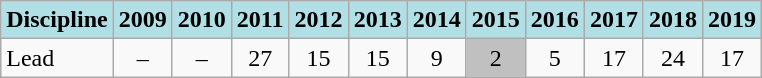<table class="wikitable" style="text-align: center">
<tr>
<th style="background: #b0e0e6;" scope=col>Discipline</th>
<th style="background: #b0e0e6" scope=col>2009</th>
<th style="background: #b0e0e6" scope=col>2010</th>
<th style="background: #b0e0e6" scope=col>2011</th>
<th style="background: #b0e0e6" scope=col>2012</th>
<th style="background: #b0e0e6" scope=col>2013</th>
<th style="background: #b0e0e6" scope=col>2014</th>
<th style="background: #b0e0e6" scope=col>2015</th>
<th style="background: #b0e0e6" scope=col>2016</th>
<th style="background: #b0e0e6" scope=col>2017</th>
<th style="background: #b0e0e6" scope=col>2018</th>
<th style="background: #b0e0e6" scope=col>2019</th>
</tr>
<tr>
<td align="left">Lead</td>
<td>–</td>
<td>–</td>
<td>27</td>
<td>15</td>
<td>15</td>
<td>9</td>
<td style="background: silver">2</td>
<td>5</td>
<td>17</td>
<td>24</td>
<td>17</td>
</tr>
</table>
